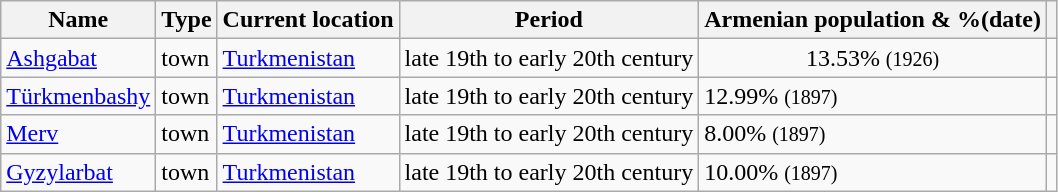<table class="wikitable sortable">
<tr>
<th>Name</th>
<th>Type</th>
<th>Current location</th>
<th>Period</th>
<th>Armenian population & %(date)</th>
<th></th>
</tr>
<tr>
<td><a href='#'>Ashgabat</a></td>
<td>town</td>
<td> <a href='#'>Turkmenistan</a></td>
<td>late 19th to early 20th century</td>
<td align="center">13.53% <small>(1926)</small></td>
<td align="center"></td>
</tr>
<tr>
<td><a href='#'>Türkmenbashy</a></td>
<td>town</td>
<td> <a href='#'>Turkmenistan</a></td>
<td>late 19th to early 20th century</td>
<td>12.99% <small>(1897)</small></td>
<td></td>
</tr>
<tr>
<td><a href='#'>Merv</a></td>
<td>town</td>
<td> <a href='#'>Turkmenistan</a></td>
<td>late 19th to early 20th century</td>
<td>8.00% <small>(1897)</small></td>
<td></td>
</tr>
<tr>
<td><a href='#'>Gyzylarbat</a></td>
<td>town</td>
<td> <a href='#'>Turkmenistan</a></td>
<td>late 19th to early 20th century</td>
<td>10.00% <small>(1897)</small></td>
<td></td>
</tr>
</table>
